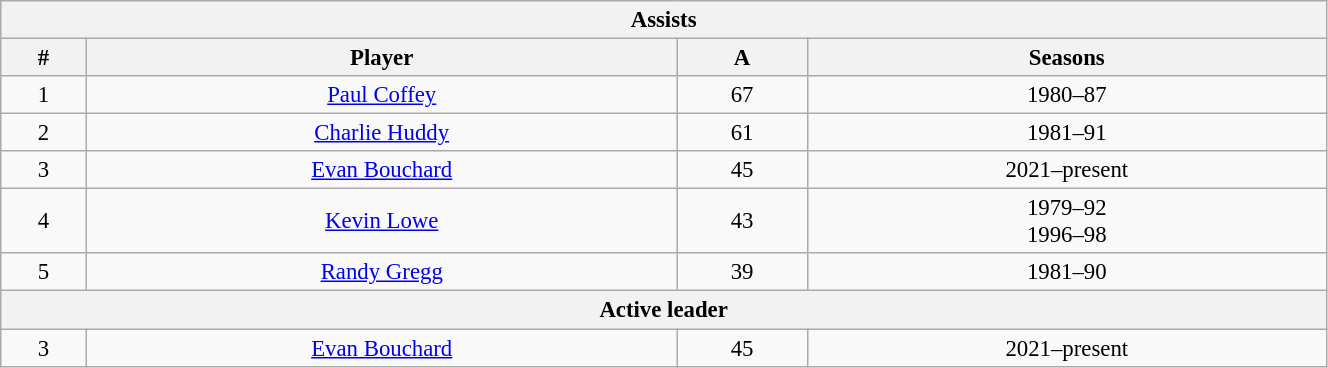<table class="wikitable" style="text-align: center; font-size: 95%" width="70%">
<tr>
<th colspan="4">Assists</th>
</tr>
<tr>
<th>#</th>
<th>Player</th>
<th>A</th>
<th>Seasons</th>
</tr>
<tr>
<td>1</td>
<td><a href='#'>Paul Coffey</a></td>
<td>67</td>
<td>1980–87</td>
</tr>
<tr>
<td>2</td>
<td><a href='#'>Charlie Huddy</a></td>
<td>61</td>
<td>1981–91</td>
</tr>
<tr>
<td>3</td>
<td><a href='#'>Evan Bouchard</a></td>
<td>45</td>
<td>2021–present</td>
</tr>
<tr>
<td>4</td>
<td><a href='#'>Kevin Lowe</a></td>
<td>43</td>
<td>1979–92<br>1996–98</td>
</tr>
<tr>
<td>5</td>
<td><a href='#'>Randy Gregg</a></td>
<td>39</td>
<td>1981–90</td>
</tr>
<tr>
<th colspan="4">Active leader</th>
</tr>
<tr>
<td>3</td>
<td><a href='#'>Evan Bouchard</a></td>
<td>45</td>
<td>2021–present</td>
</tr>
</table>
